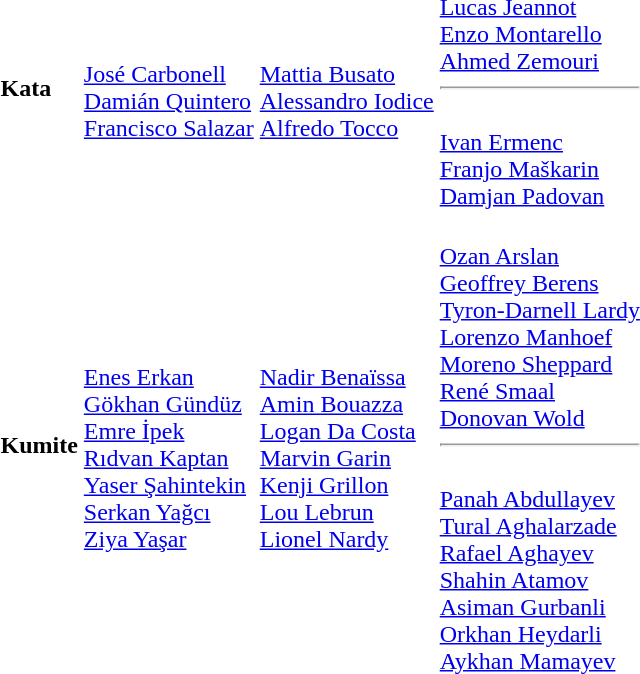<table>
<tr>
<td><strong>Kata</strong></td>
<td><br><a href='#'>José Carbonell</a><br><a href='#'>Damián Quintero</a><br><a href='#'>Francisco Salazar</a></td>
<td><br><a href='#'>Mattia Busato</a><br><a href='#'>Alessandro Iodice</a><br><a href='#'>Alfredo Tocco</a></td>
<td><br><a href='#'>Lucas Jeannot</a><br><a href='#'>Enzo Montarello</a><br><a href='#'>Ahmed Zemouri</a><hr><br><a href='#'>Ivan Ermenc</a><br><a href='#'>Franjo Maškarin</a><br><a href='#'>Damjan Padovan</a></td>
</tr>
<tr>
<td><strong>Kumite</strong></td>
<td><br><a href='#'>Enes Erkan</a><br><a href='#'>Gökhan Gündüz</a><br><a href='#'>Emre İpek</a><br><a href='#'>Rıdvan Kaptan</a><br><a href='#'>Yaser Şahintekin</a><br><a href='#'>Serkan Yağcı</a><br><a href='#'>Ziya Yaşar</a></td>
<td><br><a href='#'>Nadir Benaïssa</a><br><a href='#'>Amin Bouazza</a><br><a href='#'>Logan Da Costa</a><br><a href='#'>Marvin Garin</a><br><a href='#'>Kenji Grillon</a><br><a href='#'>Lou Lebrun</a><br><a href='#'>Lionel Nardy</a></td>
<td><br><a href='#'>Ozan Arslan</a><br><a href='#'>Geoffrey Berens</a><br><a href='#'>Tyron-Darnell Lardy</a><br><a href='#'>Lorenzo Manhoef</a><br><a href='#'>Moreno Sheppard</a><br><a href='#'>René Smaal</a><br><a href='#'>Donovan Wold</a><hr><br><a href='#'>Panah Abdullayev</a><br><a href='#'>Tural Aghalarzade</a><br><a href='#'>Rafael Aghayev</a><br><a href='#'>Shahin Atamov</a><br><a href='#'>Asiman Gurbanli</a><br><a href='#'>Orkhan Heydarli</a><br><a href='#'>Aykhan Mamayev</a></td>
</tr>
</table>
